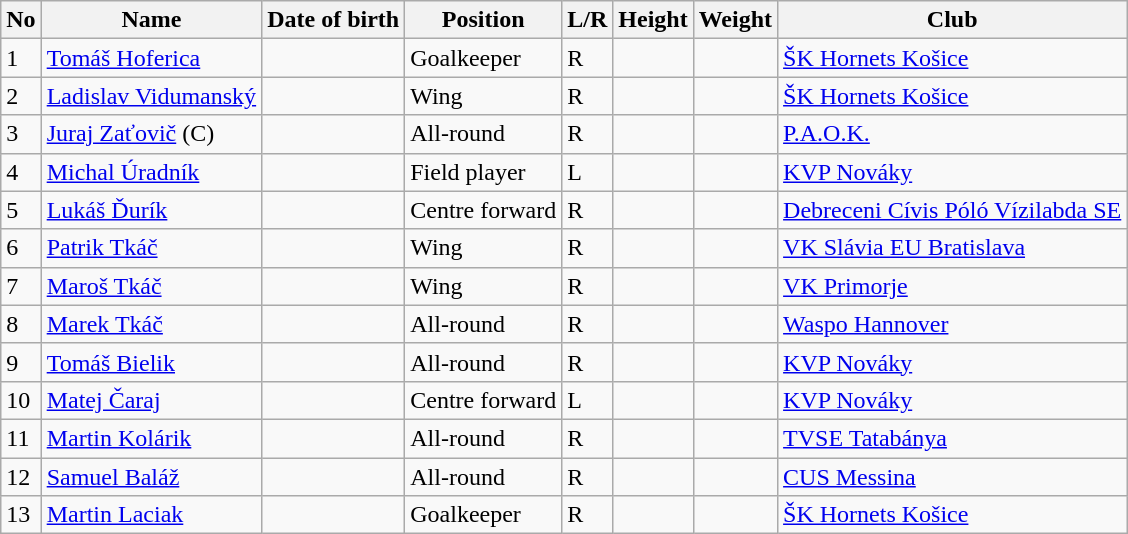<table class="wikitable sortable" text-align:center;">
<tr>
<th>No</th>
<th>Name</th>
<th>Date of birth</th>
<th>Position</th>
<th>L/R</th>
<th>Height</th>
<th>Weight</th>
<th>Club</th>
</tr>
<tr>
<td>1</td>
<td align=left><a href='#'>Tomáš Hoferica</a></td>
<td align=left></td>
<td>Goalkeeper</td>
<td>R</td>
<td></td>
<td></td>
<td align=left> <a href='#'>ŠK Hornets Košice</a></td>
</tr>
<tr>
<td>2</td>
<td align=left><a href='#'>Ladislav Vidumanský</a></td>
<td align=left></td>
<td>Wing</td>
<td>R</td>
<td></td>
<td></td>
<td align=left> <a href='#'>ŠK Hornets Košice</a></td>
</tr>
<tr>
<td>3</td>
<td align=left><a href='#'>Juraj Zaťovič</a> (C)</td>
<td align=left></td>
<td>All-round</td>
<td>R</td>
<td></td>
<td></td>
<td align=left> <a href='#'>P.A.O.K.</a></td>
</tr>
<tr>
<td>4</td>
<td align=left><a href='#'>Michal Úradník</a></td>
<td align=left></td>
<td>Field player</td>
<td>L</td>
<td></td>
<td></td>
<td align=left> <a href='#'>KVP Nováky</a></td>
</tr>
<tr>
<td>5</td>
<td align=left><a href='#'>Lukáš Ďurík</a></td>
<td align=left></td>
<td>Centre forward</td>
<td>R</td>
<td></td>
<td></td>
<td align=left> <a href='#'>Debreceni Cívis Póló Vízilabda SE</a></td>
</tr>
<tr>
<td>6</td>
<td align=left><a href='#'>Patrik Tkáč</a></td>
<td align=left></td>
<td>Wing</td>
<td>R</td>
<td></td>
<td></td>
<td align=left> <a href='#'>VK Slávia EU Bratislava</a></td>
</tr>
<tr>
<td>7</td>
<td align=left><a href='#'>Maroš Tkáč</a></td>
<td align=left></td>
<td>Wing</td>
<td>R</td>
<td></td>
<td></td>
<td align=left> <a href='#'>VK Primorje</a></td>
</tr>
<tr>
<td>8</td>
<td align=left><a href='#'>Marek Tkáč</a></td>
<td align=left></td>
<td>All-round</td>
<td>R</td>
<td></td>
<td></td>
<td align=left> <a href='#'>Waspo Hannover</a></td>
</tr>
<tr>
<td>9</td>
<td align=left><a href='#'>Tomáš Bielik</a></td>
<td align=left></td>
<td>All-round</td>
<td>R</td>
<td></td>
<td></td>
<td align=left> <a href='#'>KVP Nováky</a></td>
</tr>
<tr>
<td>10</td>
<td align=left><a href='#'>Matej Čaraj</a></td>
<td align=left></td>
<td>Centre forward</td>
<td>L</td>
<td></td>
<td></td>
<td align=left> <a href='#'>KVP Nováky</a></td>
</tr>
<tr>
<td>11</td>
<td align=left><a href='#'>Martin Kolárik</a></td>
<td align=left></td>
<td>All-round</td>
<td>R</td>
<td></td>
<td></td>
<td align=left> <a href='#'>TVSE Tatabánya</a></td>
</tr>
<tr>
<td>12</td>
<td align=left><a href='#'>Samuel Baláž</a></td>
<td align=left></td>
<td>All-round</td>
<td>R</td>
<td></td>
<td></td>
<td align=left> <a href='#'>CUS Messina</a></td>
</tr>
<tr>
<td>13</td>
<td align=left><a href='#'>Martin Laciak</a></td>
<td align=left></td>
<td>Goalkeeper</td>
<td>R</td>
<td></td>
<td></td>
<td align=left> <a href='#'>ŠK Hornets Košice</a></td>
</tr>
</table>
